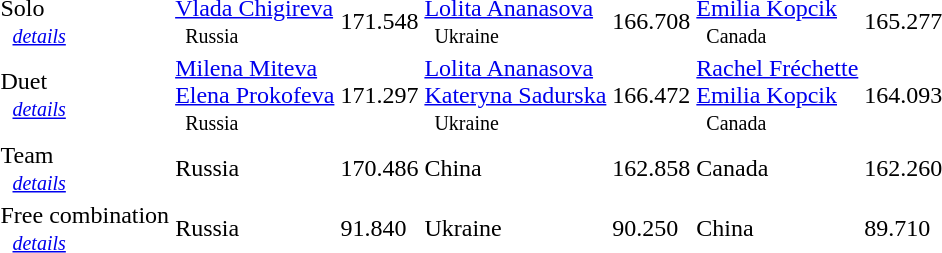<table>
<tr>
<td>Solo<br>   <small><em><a href='#'>details</a></em></small></td>
<td><a href='#'>Vlada Chigireva</a><small><br>   Russia </small></td>
<td>171.548</td>
<td><a href='#'>Lolita Ananasova</a><small><br>   Ukraine </small></td>
<td>166.708</td>
<td><a href='#'>Emilia Kopcik</a><small><br>   Canada </small></td>
<td>165.277</td>
</tr>
<tr>
<td>Duet<br>   <small><em><a href='#'>details</a></em></small></td>
<td><a href='#'>Milena Miteva</a> <br> <a href='#'>Elena Prokofeva</a> <small><br>   Russia </small></td>
<td>171.297</td>
<td><a href='#'>Lolita Ananasova</a> <br> <a href='#'>Kateryna Sadurska</a> <small><br>   Ukraine </small></td>
<td>166.472</td>
<td><a href='#'>Rachel Fréchette</a> <br> <a href='#'>Emilia Kopcik</a> <small><br>   Canada </small></td>
<td>164.093</td>
</tr>
<tr>
<td>Team<br>   <small><em><a href='#'>details</a></em></small></td>
<td> Russia</td>
<td>170.486</td>
<td> China</td>
<td>162.858</td>
<td> Canada</td>
<td>162.260</td>
</tr>
<tr>
<td>Free combination<br>   <small><em><a href='#'>details</a></em></small></td>
<td> Russia</td>
<td>91.840</td>
<td> Ukraine</td>
<td>90.250</td>
<td> China</td>
<td>89.710</td>
</tr>
<tr>
</tr>
</table>
